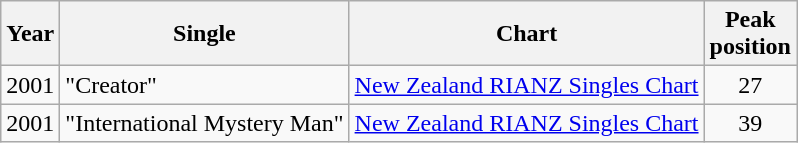<table class="wikitable">
<tr>
<th>Year</th>
<th>Single</th>
<th>Chart</th>
<th>Peak<br>position</th>
</tr>
<tr>
<td>2001</td>
<td>"Creator"</td>
<td><a href='#'>New Zealand RIANZ Singles Chart</a></td>
<td align="center">27</td>
</tr>
<tr>
<td>2001</td>
<td>"International Mystery Man"</td>
<td><a href='#'>New Zealand RIANZ Singles Chart</a></td>
<td style="text-align:center">39</td>
</tr>
</table>
